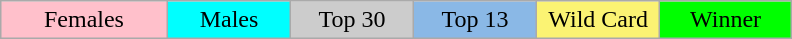<table class="wikitable" style="margin:1em auto; text-align:center;">
<tr>
<td style="background:pink; width:19%;">Females</td>
<td style="background:cyan; width:14%;">Males</td>
<td style="background:#ccc; width:14%;">Top 30</td>
<td style="background:#8ab8e6; width:14%;">Top 13</td>
<td style="background:#fbf373; width:14%;">Wild Card</td>
<td style="background:lime; width:15%;">Winner</td>
</tr>
</table>
